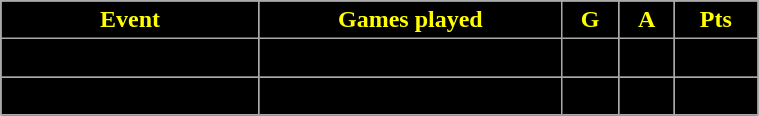<table class="wikitable" width="40%">
<tr align="center"  style="background:black;color:yellow;">
<td><strong>Event</strong></td>
<td><strong>Games played</strong></td>
<td><strong>G</strong></td>
<td><strong>A</strong></td>
<td><strong>Pts</strong></td>
</tr>
<tr align="center" bgcolor=" ">
<td>2000 Worlds</td>
<td>5</td>
<td>0</td>
<td>0</td>
<td>0</td>
</tr>
<tr align="center" bgcolor=" ">
<td>2001 Worlds</td>
<td>5</td>
<td>1</td>
<td>0</td>
<td>1</td>
</tr>
</table>
